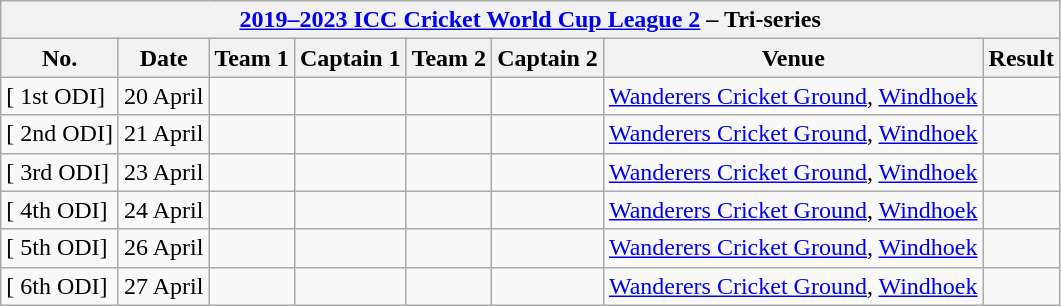<table class="wikitable">
<tr>
<th colspan="9"><a href='#'>2019–2023 ICC Cricket World Cup League 2</a> – Tri-series</th>
</tr>
<tr>
<th>No.</th>
<th>Date</th>
<th>Team 1</th>
<th>Captain 1</th>
<th>Team 2</th>
<th>Captain 2</th>
<th>Venue</th>
<th>Result</th>
</tr>
<tr>
<td>[ 1st ODI]</td>
<td>20 April</td>
<td></td>
<td></td>
<td></td>
<td></td>
<td><a href='#'>Wanderers Cricket Ground</a>, <a href='#'>Windhoek</a></td>
<td></td>
</tr>
<tr>
<td>[ 2nd ODI]</td>
<td>21 April</td>
<td></td>
<td></td>
<td></td>
<td></td>
<td><a href='#'>Wanderers Cricket Ground</a>, <a href='#'>Windhoek</a></td>
<td></td>
</tr>
<tr>
<td>[ 3rd ODI]</td>
<td>23 April</td>
<td></td>
<td></td>
<td></td>
<td></td>
<td><a href='#'>Wanderers Cricket Ground</a>, <a href='#'>Windhoek</a></td>
<td></td>
</tr>
<tr>
<td>[ 4th ODI]</td>
<td>24 April</td>
<td></td>
<td></td>
<td></td>
<td></td>
<td><a href='#'>Wanderers Cricket Ground</a>, <a href='#'>Windhoek</a></td>
<td></td>
</tr>
<tr>
<td>[ 5th ODI]</td>
<td>26 April</td>
<td></td>
<td></td>
<td></td>
<td></td>
<td><a href='#'>Wanderers Cricket Ground</a>, <a href='#'>Windhoek</a></td>
<td></td>
</tr>
<tr>
<td>[ 6th ODI]</td>
<td>27 April</td>
<td></td>
<td></td>
<td></td>
<td></td>
<td><a href='#'>Wanderers Cricket Ground</a>, <a href='#'>Windhoek</a></td>
<td></td>
</tr>
</table>
